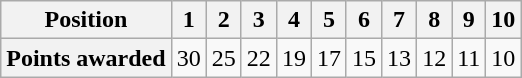<table class="wikitable floatright" style="text-align: center">
<tr>
<th scope="col">Position</th>
<th scope="col">1</th>
<th scope="col">2</th>
<th scope="col">3</th>
<th scope="col">4</th>
<th scope="col">5</th>
<th scope="col">6</th>
<th scope="col">7</th>
<th scope="col">8</th>
<th scope="col">9</th>
<th scope="col">10</th>
</tr>
<tr>
<th scope="row">Points awarded</th>
<td>30</td>
<td>25</td>
<td>22</td>
<td>19</td>
<td>17</td>
<td>15</td>
<td>13</td>
<td>12</td>
<td>11</td>
<td>10</td>
</tr>
</table>
